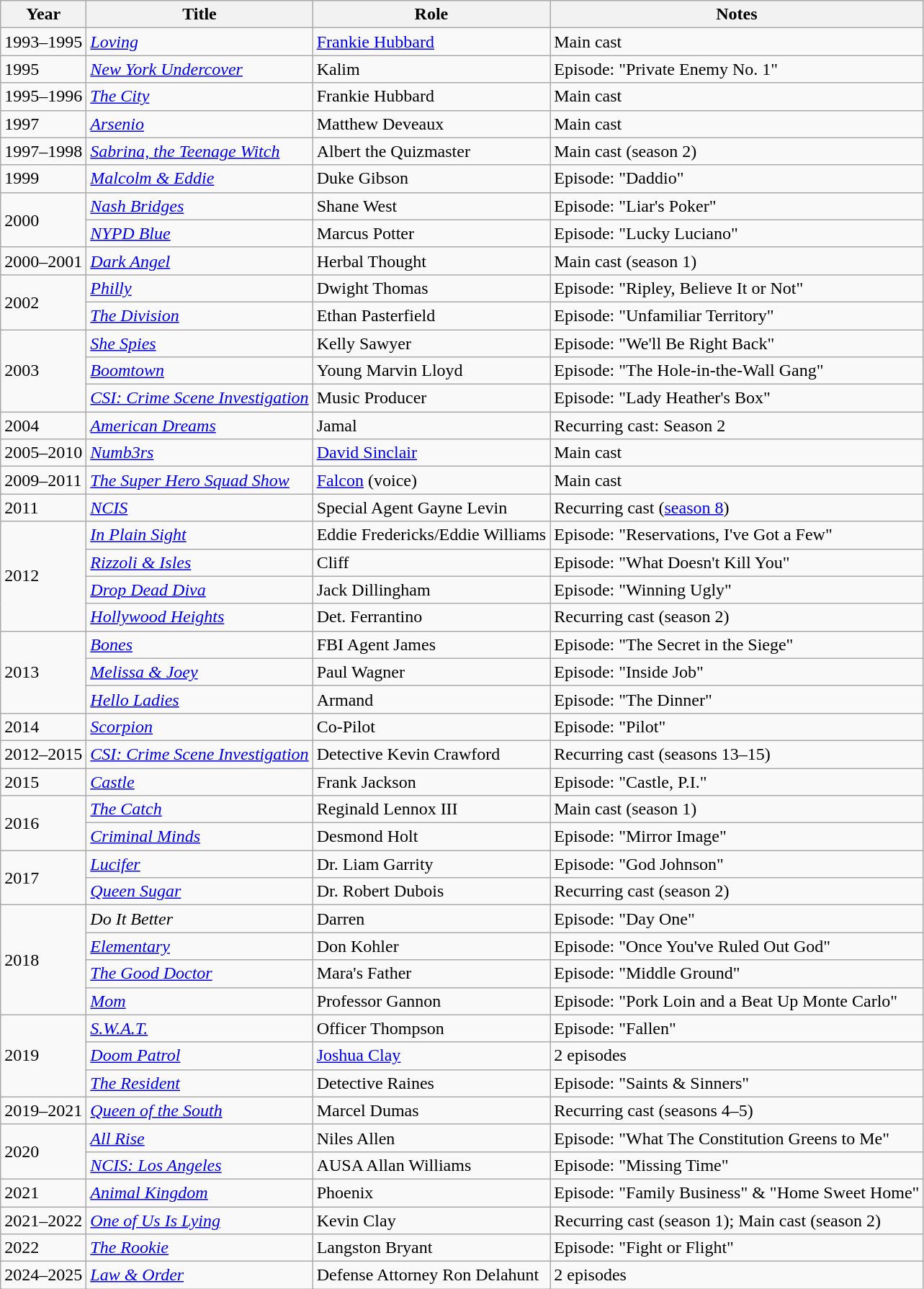<table class="wikitable">
<tr>
<th>Year</th>
<th>Title</th>
<th>Role</th>
<th>Notes</th>
</tr>
<tr>
<td>1993–1995</td>
<td><em><a href='#'>Loving</a></em></td>
<td><a href='#'>Frankie Hubbard</a></td>
<td>Main cast</td>
</tr>
<tr>
<td>1995</td>
<td><em><a href='#'>New York Undercover</a></em></td>
<td>Kalim</td>
<td>Episode: "Private Enemy No. 1"</td>
</tr>
<tr>
<td>1995–1996</td>
<td><em><a href='#'>The City</a></em></td>
<td>Frankie Hubbard</td>
<td>Main cast</td>
</tr>
<tr>
<td>1997</td>
<td><em><a href='#'>Arsenio</a></em></td>
<td>Matthew Deveaux</td>
<td>Main cast</td>
</tr>
<tr>
<td>1997–1998</td>
<td><em><a href='#'>Sabrina, the Teenage Witch</a></em></td>
<td>Albert the Quizmaster</td>
<td>Main cast (season 2)</td>
</tr>
<tr>
<td>1999</td>
<td><em><a href='#'>Malcolm & Eddie</a></em></td>
<td>Duke Gibson</td>
<td>Episode: "Daddio"</td>
</tr>
<tr>
<td rowspan=2>2000</td>
<td><em><a href='#'>Nash Bridges</a></em></td>
<td>Shane West</td>
<td>Episode: "Liar's Poker"</td>
</tr>
<tr>
<td><em><a href='#'>NYPD Blue</a></em></td>
<td>Marcus Potter</td>
<td>Episode: "Lucky Luciano"</td>
</tr>
<tr>
<td>2000–2001</td>
<td><em><a href='#'>Dark Angel</a></em></td>
<td>Herbal Thought</td>
<td>Main cast (season 1)</td>
</tr>
<tr>
<td rowspan=2>2002</td>
<td><em><a href='#'>Philly</a></em></td>
<td>Dwight Thomas</td>
<td>Episode: "Ripley, Believe It or Not"</td>
</tr>
<tr>
<td><em><a href='#'>The Division</a></em></td>
<td>Ethan Pasterfield</td>
<td>Episode: "Unfamiliar Territory"</td>
</tr>
<tr>
<td rowspan=3>2003</td>
<td><em><a href='#'>She Spies</a></em></td>
<td>Kelly Sawyer</td>
<td>Episode: "We'll Be Right Back"</td>
</tr>
<tr>
<td><em><a href='#'>Boomtown</a></em></td>
<td>Young Marvin Lloyd</td>
<td>Episode: "The Hole-in-the-Wall Gang"</td>
</tr>
<tr>
<td><em><a href='#'>CSI: Crime Scene Investigation</a></em></td>
<td>Music Producer</td>
<td>Episode: "Lady Heather's Box"</td>
</tr>
<tr>
<td>2004</td>
<td><em><a href='#'>American Dreams</a></em></td>
<td>Jamal</td>
<td>Recurring cast: Season 2</td>
</tr>
<tr>
<td>2005–2010</td>
<td><em><a href='#'>Numb3rs</a></em></td>
<td><a href='#'>David Sinclair</a></td>
<td>Main cast</td>
</tr>
<tr>
<td>2009–2011</td>
<td><em><a href='#'>The Super Hero Squad Show</a></em></td>
<td><a href='#'>Falcon</a> (voice)</td>
<td>Main cast</td>
</tr>
<tr>
<td>2011</td>
<td><em><a href='#'>NCIS</a></em></td>
<td>Special Agent Gayne Levin</td>
<td>Recurring cast (<a href='#'>season 8</a>)</td>
</tr>
<tr>
<td rowspan=4>2012</td>
<td><em><a href='#'>In Plain Sight</a></em></td>
<td>Eddie Fredericks/Eddie Williams</td>
<td>Episode: "Reservations, I've Got a Few"</td>
</tr>
<tr>
<td><em><a href='#'>Rizzoli & Isles</a></em></td>
<td>Cliff</td>
<td>Episode: "What Doesn't Kill You"</td>
</tr>
<tr>
<td><em><a href='#'>Drop Dead Diva</a></em></td>
<td>Jack Dillingham</td>
<td>Episode: "Winning Ugly"</td>
</tr>
<tr>
<td><em><a href='#'>Hollywood Heights</a></em></td>
<td>Det. Ferrantino</td>
<td>Recurring cast (season 2)</td>
</tr>
<tr>
<td rowspan=3>2013</td>
<td><em><a href='#'>Bones</a></em></td>
<td>FBI Agent James</td>
<td>Episode: "The Secret in the Siege"</td>
</tr>
<tr>
<td><em><a href='#'>Melissa & Joey</a></em></td>
<td>Paul Wagner</td>
<td>Episode: "Inside Job"</td>
</tr>
<tr>
<td><em><a href='#'>Hello Ladies</a></em></td>
<td>Armand</td>
<td>Episode: "The Dinner"</td>
</tr>
<tr>
<td>2014</td>
<td><em><a href='#'>Scorpion</a></em></td>
<td>Co-Pilot</td>
<td>Episode: "Pilot"</td>
</tr>
<tr>
<td>2012–2015</td>
<td><em><a href='#'>CSI: Crime Scene Investigation</a></em></td>
<td>Detective Kevin Crawford</td>
<td>Recurring cast (seasons 13–15)</td>
</tr>
<tr>
<td>2015</td>
<td><em><a href='#'>Castle</a></em></td>
<td>Frank Jackson</td>
<td>Episode: "Castle, P.I."</td>
</tr>
<tr>
<td rowspan=2>2016</td>
<td><em><a href='#'>The Catch</a></em></td>
<td>Reginald Lennox III</td>
<td>Main cast (season 1)</td>
</tr>
<tr>
<td><em><a href='#'>Criminal Minds</a></em></td>
<td>Desmond Holt</td>
<td>Episode: "Mirror Image"</td>
</tr>
<tr>
<td rowspan=2>2017</td>
<td><em><a href='#'>Lucifer</a></em></td>
<td>Dr. Liam Garrity</td>
<td>Episode: "God Johnson"</td>
</tr>
<tr>
<td><em><a href='#'>Queen Sugar</a></em></td>
<td>Dr. Robert Dubois</td>
<td>Recurring cast (season 2)</td>
</tr>
<tr>
<td rowspan=4>2018</td>
<td><em>Do It Better</em></td>
<td>Darren</td>
<td>Episode: "Day One"</td>
</tr>
<tr>
<td><em><a href='#'>Elementary</a></em></td>
<td>Don Kohler</td>
<td>Episode: "Once You've Ruled Out God"</td>
</tr>
<tr>
<td><em><a href='#'>The Good Doctor</a></em></td>
<td>Mara's Father</td>
<td>Episode: "Middle Ground"</td>
</tr>
<tr>
<td><em><a href='#'>Mom</a></em></td>
<td>Professor Gannon</td>
<td>Episode: "Pork Loin and a Beat Up Monte Carlo"</td>
</tr>
<tr>
<td rowspan=3>2019</td>
<td><em><a href='#'>S.W.A.T.</a></em></td>
<td>Officer Thompson</td>
<td>Episode: "Fallen"</td>
</tr>
<tr>
<td><em><a href='#'>Doom Patrol</a></em></td>
<td><a href='#'>Joshua Clay</a></td>
<td>2 episodes</td>
</tr>
<tr>
<td><em><a href='#'>The Resident</a></em></td>
<td>Detective Raines</td>
<td>Episode: "Saints & Sinners"</td>
</tr>
<tr>
<td>2019–2021</td>
<td><em><a href='#'>Queen of the South</a></em></td>
<td>Marcel Dumas</td>
<td>Recurring cast (seasons 4–5)</td>
</tr>
<tr>
<td rowspan=2>2020</td>
<td><em><a href='#'>All Rise</a></em></td>
<td>Niles Allen</td>
<td>Episode: "What The Constitution Greens to Me"</td>
</tr>
<tr>
<td><em><a href='#'>NCIS: Los Angeles</a></em></td>
<td>AUSA Allan Williams</td>
<td>Episode: "Missing Time"</td>
</tr>
<tr>
<td>2021</td>
<td><em><a href='#'>Animal Kingdom</a></em></td>
<td>Phoenix</td>
<td>Episode: "Family Business" & "Home Sweet Home"</td>
</tr>
<tr>
<td>2021–2022</td>
<td><em><a href='#'>One of Us Is Lying</a></em></td>
<td>Kevin Clay</td>
<td>Recurring cast (season 1); Main cast (season 2)</td>
</tr>
<tr>
<td>2022</td>
<td><em><a href='#'>The Rookie</a></em></td>
<td>Langston Bryant</td>
<td>Episode: "Fight or Flight"</td>
</tr>
<tr>
<td>2024–2025</td>
<td><em><a href='#'>Law & Order</a></em></td>
<td>Defense Attorney Ron Delahunt</td>
<td>2 episodes</td>
</tr>
</table>
